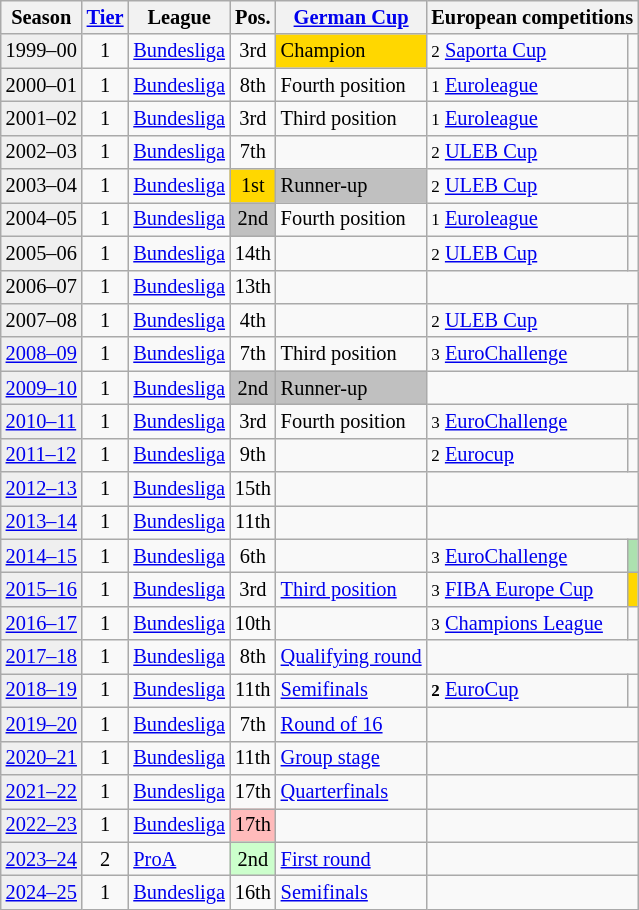<table class="wikitable" style="font-size:85%;">
<tr>
<th>Season</th>
<th><a href='#'>Tier</a></th>
<th>League</th>
<th>Pos.</th>
<th><a href='#'>German Cup</a></th>
<th colspan=2>European competitions</th>
</tr>
<tr>
<td style="background:#efefef;">1999–00</td>
<td align="center">1</td>
<td><a href='#'>Bundesliga</a></td>
<td align="center">3rd</td>
<td style="background:gold">Champion</td>
<td><small>2</small> <a href='#'>Saporta Cup</a></td>
<td style="text-align: center;"></td>
</tr>
<tr>
<td style="background:#efefef;">2000–01</td>
<td align="center">1</td>
<td><a href='#'>Bundesliga</a></td>
<td align="center">8th</td>
<td>Fourth position</td>
<td><small>1</small> <a href='#'>Euroleague</a></td>
<td style="text-align: center;"></td>
</tr>
<tr>
<td style="background:#efefef;">2001–02</td>
<td align="center">1</td>
<td><a href='#'>Bundesliga</a></td>
<td align="center">3rd</td>
<td>Third position</td>
<td><small>1</small> <a href='#'>Euroleague</a></td>
<td style="text-align: center;"></td>
</tr>
<tr>
<td style="background:#efefef;">2002–03</td>
<td align="center">1</td>
<td><a href='#'>Bundesliga</a></td>
<td align="center">7th</td>
<td></td>
<td><small>2</small> <a href='#'>ULEB Cup</a></td>
<td style="text-align: center;"></td>
</tr>
<tr>
<td style="background:#efefef;">2003–04</td>
<td align="center">1</td>
<td><a href='#'>Bundesliga</a></td>
<td style="background:gold" align="center">1st</td>
<td style="background:silver">Runner-up</td>
<td><small>2</small> <a href='#'>ULEB Cup</a></td>
<td style="text-align: center;"></td>
</tr>
<tr>
<td style="background:#efefef;">2004–05</td>
<td align="center">1</td>
<td><a href='#'>Bundesliga</a></td>
<td style="background:silver" align="center">2nd</td>
<td>Fourth position</td>
<td><small>1</small> <a href='#'>Euroleague</a></td>
<td style="text-align: center;"></td>
</tr>
<tr>
<td style="background:#efefef;">2005–06</td>
<td align="center">1</td>
<td><a href='#'>Bundesliga</a></td>
<td align="center">14th</td>
<td></td>
<td><small>2</small> <a href='#'>ULEB Cup</a></td>
<td style="text-align: center;"></td>
</tr>
<tr>
<td style="background:#efefef;">2006–07</td>
<td align="center">1</td>
<td><a href='#'>Bundesliga</a></td>
<td align="center">13th</td>
<td></td>
<td colspan=2></td>
</tr>
<tr>
<td style="background:#efefef;">2007–08</td>
<td align="center">1</td>
<td><a href='#'>Bundesliga</a></td>
<td align="center">4th</td>
<td></td>
<td><small>2</small> <a href='#'>ULEB Cup</a></td>
<td style="text-align: center;"></td>
</tr>
<tr>
<td style="background:#efefef;"><a href='#'>2008–09</a></td>
<td align="center">1</td>
<td><a href='#'>Bundesliga</a></td>
<td align="center">7th</td>
<td>Third position</td>
<td><small>3</small> <a href='#'>EuroChallenge</a></td>
<td style="text-align: center;"></td>
</tr>
<tr>
<td style="background:#efefef;"><a href='#'>2009–10</a></td>
<td align="center">1</td>
<td><a href='#'>Bundesliga</a></td>
<td style="background:silver" align="center">2nd</td>
<td style="background:silver">Runner-up</td>
<td colspan=2></td>
</tr>
<tr>
<td style="background:#efefef;"><a href='#'>2010–11</a></td>
<td align="center">1</td>
<td><a href='#'>Bundesliga</a></td>
<td align="center">3rd</td>
<td>Fourth position</td>
<td><small>3</small> <a href='#'>EuroChallenge</a></td>
<td style="text-align: center;"></td>
</tr>
<tr>
<td style="background:#efefef;"><a href='#'>2011–12</a></td>
<td align="center">1</td>
<td><a href='#'>Bundesliga</a></td>
<td align="center">9th</td>
<td></td>
<td><small>2</small> <a href='#'>Eurocup</a></td>
<td style="text-align: center;"></td>
</tr>
<tr>
<td style="background:#efefef;"><a href='#'>2012–13</a></td>
<td align="center">1</td>
<td><a href='#'>Bundesliga</a></td>
<td align="center">15th</td>
<td></td>
<td colspan=2></td>
</tr>
<tr>
<td style="background:#efefef;"><a href='#'>2013–14</a></td>
<td align="center">1</td>
<td><a href='#'>Bundesliga</a></td>
<td align="center">11th</td>
<td></td>
<td colspan=2></td>
</tr>
<tr>
<td style="background:#efefef;"><a href='#'>2014–15</a></td>
<td align="center">1</td>
<td><a href='#'>Bundesliga</a></td>
<td align="center">6th</td>
<td></td>
<td><small>3</small> <a href='#'>EuroChallenge</a></td>
<td bgcolor=#ACE1AF></td>
</tr>
<tr>
<td style="background:#efefef;"><a href='#'>2015–16</a></td>
<td align="center">1</td>
<td><a href='#'>Bundesliga</a></td>
<td align="center">3rd</td>
<td><a href='#'>Third position</a></td>
<td><small>3</small> <a href='#'>FIBA Europe Cup</a></td>
<td style="background:gold"></td>
</tr>
<tr>
<td bgcolor=#efefef><a href='#'>2016–17</a></td>
<td align="center">1</td>
<td><a href='#'>Bundesliga</a></td>
<td align="center">10th</td>
<td></td>
<td><small>3</small> <a href='#'>Champions League</a></td>
<td style="text-align: center;"></td>
</tr>
<tr>
<td bgcolor=#efefef><a href='#'>2017–18</a></td>
<td align="center">1</td>
<td><a href='#'>Bundesliga</a></td>
<td align="center">8th</td>
<td><a href='#'>Qualifying round</a></td>
<td colspan=2></td>
</tr>
<tr>
<td style="background:#efefef;"><a href='#'>2018–19</a></td>
<td align="center">1</td>
<td><a href='#'>Bundesliga</a></td>
<td align="center">11th</td>
<td><a href='#'>Semifinals</a></td>
<td><small><strong>2</strong></small> <a href='#'>EuroCup</a></td>
<td align=center></td>
</tr>
<tr>
<td style="background:#efefef;"><a href='#'>2019–20</a></td>
<td align="center">1</td>
<td><a href='#'>Bundesliga</a></td>
<td align="center">7th</td>
<td><a href='#'>Round of 16</a></td>
<td colspan=2></td>
</tr>
<tr>
<td style="background:#efefef;"><a href='#'>2020–21</a></td>
<td align="center">1</td>
<td><a href='#'>Bundesliga</a></td>
<td align="center">11th</td>
<td><a href='#'>Group stage</a></td>
<td colspan=2></td>
</tr>
<tr>
<td style="background:#efefef;"><a href='#'>2021–22</a></td>
<td align="center">1</td>
<td><a href='#'>Bundesliga</a></td>
<td align="center">17th</td>
<td><a href='#'>Quarterfinals</a></td>
<td colspan=2></td>
</tr>
<tr>
<td style="background:#efefef;"><a href='#'>2022–23</a></td>
<td align="center">1</td>
<td><a href='#'>Bundesliga</a></td>
<td style="text-align:center; background:#fbb;">17th</td>
<td></td>
<td colspan=2></td>
</tr>
<tr>
<td style="background:#efefef;"><a href='#'>2023–24</a></td>
<td align="center">2</td>
<td><a href='#'>ProA</a></td>
<td style="text-align:center; background:#cfc;">2nd</td>
<td><a href='#'>First round</a></td>
<td colspan=2></td>
</tr>
<tr>
<td style="background:#efefef;"><a href='#'>2024–25</a></td>
<td align="center">1</td>
<td><a href='#'>Bundesliga</a></td>
<td align="center">16th</td>
<td><a href='#'>Semifinals</a></td>
<td colspan=2></td>
</tr>
</table>
